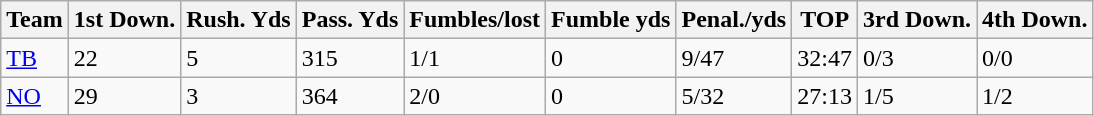<table class="wikitable sortable">
<tr>
<th>Team</th>
<th>1st Down.</th>
<th>Rush. Yds</th>
<th>Pass. Yds</th>
<th>Fumbles/lost</th>
<th>Fumble yds</th>
<th>Penal./yds</th>
<th>TOP</th>
<th>3rd Down.</th>
<th>4th Down.</th>
</tr>
<tr>
<td><a href='#'>TB</a></td>
<td>22</td>
<td>5</td>
<td>315</td>
<td>1/1</td>
<td>0</td>
<td>9/47</td>
<td>32:47</td>
<td>0/3</td>
<td>0/0</td>
</tr>
<tr>
<td><a href='#'>NO</a></td>
<td>29</td>
<td>3</td>
<td>364</td>
<td>2/0</td>
<td>0</td>
<td>5/32</td>
<td>27:13</td>
<td>1/5</td>
<td>1/2</td>
</tr>
</table>
